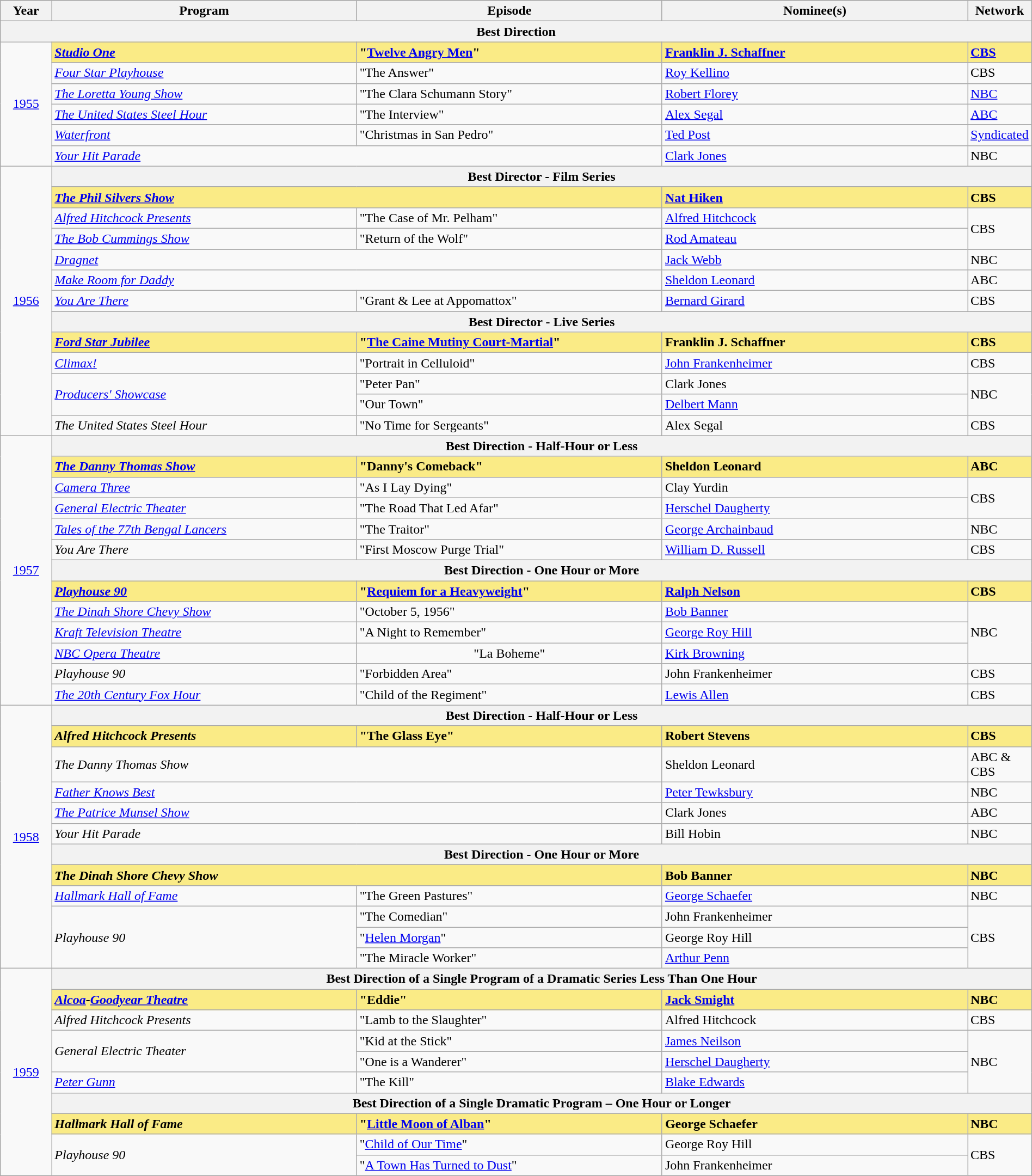<table class="wikitable" style="width:100%">
<tr bgcolor="#bebebe">
<th width="5%">Year</th>
<th width="30%">Program</th>
<th width="30%">Episode</th>
<th width="30%">Nominee(s)</th>
<th width="5%">Network</th>
</tr>
<tr>
<th colspan=5>Best Direction</th>
</tr>
<tr>
<td rowspan=6 align=center><a href='#'>1955</a></td>
<td style="background:#FAEB86;"><strong><em><a href='#'>Studio One</a></em></strong></td>
<td style="background:#FAEB86;"><strong>"<a href='#'>Twelve Angry Men</a>"</strong></td>
<td style="background:#FAEB86;"><strong><a href='#'>Franklin J. Schaffner</a></strong></td>
<td style="background:#FAEB86;"><strong><a href='#'>CBS</a></strong></td>
</tr>
<tr>
<td><em><a href='#'>Four Star Playhouse</a></em></td>
<td>"The Answer"</td>
<td><a href='#'>Roy Kellino</a></td>
<td>CBS</td>
</tr>
<tr>
<td><em><a href='#'>The Loretta Young Show</a></em></td>
<td>"The Clara Schumann Story"</td>
<td><a href='#'>Robert Florey</a></td>
<td><a href='#'>NBC</a></td>
</tr>
<tr>
<td><em><a href='#'>The United States Steel Hour</a></em></td>
<td>"The Interview"</td>
<td><a href='#'>Alex Segal</a></td>
<td><a href='#'>ABC</a></td>
</tr>
<tr>
<td><em><a href='#'>Waterfront</a></em></td>
<td>"Christmas in San Pedro"</td>
<td><a href='#'>Ted Post</a></td>
<td><a href='#'>Syndicated</a></td>
</tr>
<tr>
<td colspan=2><em><a href='#'>Your Hit Parade</a></em></td>
<td><a href='#'>Clark Jones</a></td>
<td>NBC</td>
</tr>
<tr>
<td rowspan=13 align=center><a href='#'>1956</a></td>
<th colspan=4>Best Director - Film Series</th>
</tr>
<tr>
<td colspan=2 style="background:#FAEB86;"><strong><em><a href='#'>The Phil Silvers Show</a></em></strong></td>
<td style="background:#FAEB86;"><strong><a href='#'>Nat Hiken</a></strong></td>
<td style="background:#FAEB86;"><strong>CBS</strong></td>
</tr>
<tr>
<td><em><a href='#'>Alfred Hitchcock Presents</a></em></td>
<td>"The Case of Mr. Pelham"</td>
<td><a href='#'>Alfred Hitchcock</a></td>
<td rowspan=2>CBS</td>
</tr>
<tr>
<td><em><a href='#'>The Bob Cummings Show</a></em></td>
<td>"Return of the Wolf"</td>
<td><a href='#'>Rod Amateau</a></td>
</tr>
<tr>
<td colspan=2><em><a href='#'>Dragnet</a></em></td>
<td><a href='#'>Jack Webb</a></td>
<td>NBC</td>
</tr>
<tr>
<td colspan=2><em><a href='#'>Make Room for Daddy</a></em></td>
<td><a href='#'>Sheldon Leonard</a></td>
<td>ABC</td>
</tr>
<tr>
<td><em><a href='#'>You Are There</a></em></td>
<td>"Grant & Lee at Appomattox"</td>
<td><a href='#'>Bernard Girard</a></td>
<td>CBS</td>
</tr>
<tr>
<th colspan=4>Best Director - Live Series</th>
</tr>
<tr>
<td style="background:#FAEB86;"><strong><em><a href='#'>Ford Star Jubilee</a></em></strong></td>
<td style="background:#FAEB86;"><strong>"<a href='#'>The Caine Mutiny Court-Martial</a>"</strong></td>
<td style="background:#FAEB86;"><strong>Franklin J. Schaffner</strong></td>
<td style="background:#FAEB86;"><strong>CBS</strong></td>
</tr>
<tr>
<td><em><a href='#'>Climax!</a></em></td>
<td>"Portrait in Celluloid"</td>
<td><a href='#'>John Frankenheimer</a></td>
<td>CBS</td>
</tr>
<tr>
<td rowspan=2><em><a href='#'>Producers' Showcase</a></em></td>
<td>"Peter Pan"</td>
<td>Clark Jones</td>
<td rowspan=2>NBC</td>
</tr>
<tr>
<td>"Our Town"</td>
<td><a href='#'>Delbert Mann</a></td>
</tr>
<tr>
<td><em>The United States Steel Hour</em></td>
<td>"No Time for Sergeants"</td>
<td>Alex Segal</td>
<td>CBS</td>
</tr>
<tr>
<td rowspan=13 align=center><a href='#'>1957</a></td>
<th colspan=4>Best Direction - Half-Hour or Less</th>
</tr>
<tr>
<td style="background:#FAEB86;"><strong><em><a href='#'>The Danny Thomas Show</a></em></strong></td>
<td style="background:#FAEB86;"><strong>"Danny's Comeback"</strong></td>
<td style="background:#FAEB86;"><strong>Sheldon Leonard</strong></td>
<td style="background:#FAEB86;"><strong>ABC</strong></td>
</tr>
<tr>
<td><em><a href='#'>Camera Three</a></em></td>
<td>"As I Lay Dying"</td>
<td>Clay Yurdin</td>
<td rowspan=2>CBS</td>
</tr>
<tr>
<td><em><a href='#'>General Electric Theater</a></em></td>
<td>"The Road That Led Afar"</td>
<td><a href='#'>Herschel Daugherty</a></td>
</tr>
<tr>
<td><em><a href='#'>Tales of the 77th Bengal Lancers</a></em></td>
<td>"The Traitor"</td>
<td><a href='#'>George Archainbaud</a></td>
<td>NBC</td>
</tr>
<tr>
<td><em>You Are There</em></td>
<td>"First Moscow Purge Trial"</td>
<td><a href='#'>William D. Russell</a></td>
<td>CBS</td>
</tr>
<tr>
<th colspan=4>Best Direction - One Hour or More</th>
</tr>
<tr>
<td style="background:#FAEB86;"><strong><em><a href='#'>Playhouse 90</a></em></strong></td>
<td style="background:#FAEB86;"><strong>"<a href='#'>Requiem for a Heavyweight</a>"</strong></td>
<td style="background:#FAEB86;"><strong><a href='#'>Ralph Nelson</a></strong></td>
<td style="background:#FAEB86;"><strong>CBS</strong></td>
</tr>
<tr>
<td><em><a href='#'>The Dinah Shore Chevy Show</a></em></td>
<td>"October 5, 1956"</td>
<td><a href='#'>Bob Banner</a></td>
<td rowspan=3>NBC</td>
</tr>
<tr>
<td><em><a href='#'>Kraft Television Theatre</a></em></td>
<td>"A Night to Remember"</td>
<td><a href='#'>George Roy Hill</a></td>
</tr>
<tr>
<td><em><a href='#'>NBC Opera Theatre</a></em></td>
<td align=center>"La Boheme"</td>
<td><a href='#'>Kirk Browning</a></td>
</tr>
<tr>
<td><em>Playhouse 90</em></td>
<td>"Forbidden Area"</td>
<td>John Frankenheimer</td>
<td>CBS</td>
</tr>
<tr>
<td><em><a href='#'>The 20th Century Fox Hour</a></em></td>
<td>"Child of the Regiment"</td>
<td><a href='#'>Lewis Allen</a></td>
<td>CBS</td>
</tr>
<tr>
<td rowspan=12 align=center><a href='#'>1958</a></td>
<th colspan=4>Best Direction - Half-Hour or Less</th>
</tr>
<tr>
<td style="background:#FAEB86;"><strong><em>Alfred Hitchcock Presents</em></strong></td>
<td style="background:#FAEB86;"><strong>"The Glass Eye"</strong></td>
<td style="background:#FAEB86;"><strong>Robert Stevens</strong></td>
<td style="background:#FAEB86;"><strong>CBS</strong></td>
</tr>
<tr>
<td colspan=2><em>The Danny Thomas Show</em></td>
<td>Sheldon Leonard</td>
<td>ABC & CBS</td>
</tr>
<tr>
<td colspan=2><em><a href='#'>Father Knows Best</a></em></td>
<td><a href='#'>Peter Tewksbury</a></td>
<td>NBC</td>
</tr>
<tr>
<td colspan=2><em><a href='#'>The Patrice Munsel Show</a></em></td>
<td>Clark Jones</td>
<td>ABC</td>
</tr>
<tr>
<td colspan=2><em>Your Hit Parade</em></td>
<td>Bill Hobin</td>
<td>NBC</td>
</tr>
<tr>
<th colspan=4>Best Direction - One Hour or More</th>
</tr>
<tr>
<td colspan=2 style="background:#FAEB86;"><strong><em>The Dinah Shore Chevy Show</em></strong></td>
<td style="background:#FAEB86;"><strong>Bob Banner</strong></td>
<td style="background:#FAEB86;"><strong>NBC</strong></td>
</tr>
<tr>
<td><em><a href='#'>Hallmark Hall of Fame</a></em></td>
<td>"The Green Pastures"</td>
<td><a href='#'>George Schaefer</a></td>
<td>NBC</td>
</tr>
<tr>
<td rowspan=3><em>Playhouse 90</em></td>
<td>"The Comedian"</td>
<td>John Frankenheimer</td>
<td rowspan=3>CBS</td>
</tr>
<tr>
<td>"<a href='#'>Helen Morgan</a>"</td>
<td>George Roy Hill</td>
</tr>
<tr>
<td>"The Miracle Worker"</td>
<td><a href='#'>Arthur Penn</a></td>
</tr>
<tr>
<td rowspan=10 align=center><a href='#'>1959</a></td>
<th colspan=4>Best Direction of a Single Program of a Dramatic Series Less Than One Hour</th>
</tr>
<tr>
<td style="background:#FAEB86;"><strong><em><a href='#'>Alcoa</a>-<a href='#'>Goodyear Theatre</a></em></strong></td>
<td style="background:#FAEB86;"><strong>"Eddie"</strong></td>
<td style="background:#FAEB86;"><strong><a href='#'>Jack Smight</a></strong></td>
<td style="background:#FAEB86;"><strong>NBC</strong></td>
</tr>
<tr>
<td><em>Alfred Hitchcock Presents</em></td>
<td>"Lamb to the Slaughter"</td>
<td>Alfred Hitchcock</td>
<td>CBS</td>
</tr>
<tr>
<td rowspan=2><em>General Electric Theater</em></td>
<td>"Kid at the Stick"</td>
<td><a href='#'>James Neilson</a></td>
<td rowspan=3>NBC</td>
</tr>
<tr>
<td>"One is a Wanderer"</td>
<td><a href='#'>Herschel Daugherty</a></td>
</tr>
<tr>
<td><em><a href='#'>Peter Gunn</a></em></td>
<td>"The Kill"</td>
<td><a href='#'>Blake Edwards</a></td>
</tr>
<tr>
<th colspan=4>Best Direction of a Single Dramatic Program – One Hour or Longer</th>
</tr>
<tr>
<td style="background:#FAEB86;"><strong><em>Hallmark Hall of Fame</em></strong></td>
<td style="background:#FAEB86;"><strong>"<a href='#'>Little Moon of Alban</a>"</strong></td>
<td style="background:#FAEB86;"><strong>George Schaefer</strong></td>
<td style="background:#FAEB86;"><strong>NBC</strong></td>
</tr>
<tr>
<td rowspan=2><em>Playhouse 90</em></td>
<td>"<a href='#'>Child of Our Time</a>"</td>
<td>George Roy Hill</td>
<td rowspan=2>CBS</td>
</tr>
<tr>
<td>"<a href='#'>A Town Has Turned to Dust</a>"</td>
<td>John Frankenheimer</td>
</tr>
</table>
